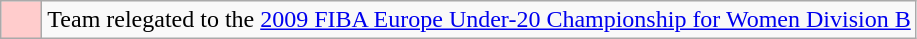<table class="wikitable">
<tr>
<td width=20px bgcolor="#ffcccc"></td>
<td>Team relegated to the <a href='#'>2009 FIBA Europe Under-20 Championship for Women Division B</a></td>
</tr>
</table>
